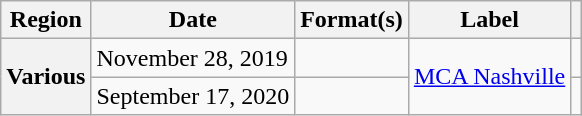<table class="wikitable plainrowheaders">
<tr>
<th scope="col">Region</th>
<th scope="col">Date</th>
<th scope="col">Format(s)</th>
<th scope="col">Label</th>
<th scope="col"></th>
</tr>
<tr>
<th scope="row" rowspan="2">Various</th>
<td>November 28, 2019</td>
<td></td>
<td rowspan="2"><a href='#'>MCA Nashville</a></td>
<td></td>
</tr>
<tr>
<td>September 17, 2020</td>
<td></td>
<td></td>
</tr>
</table>
